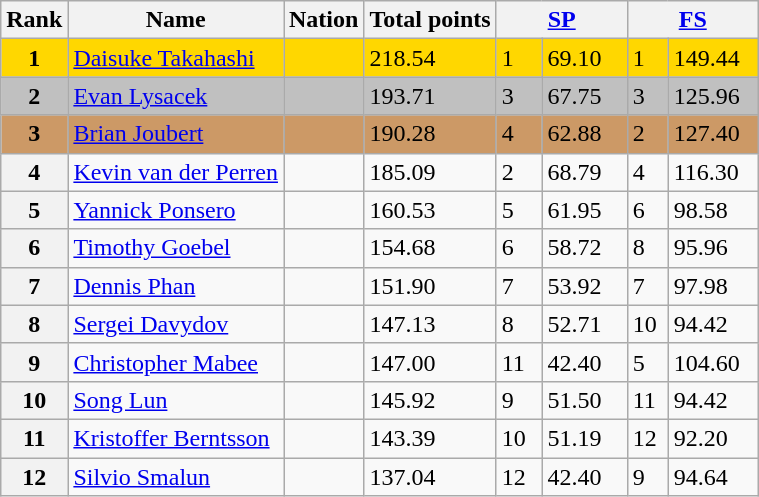<table class="wikitable">
<tr>
<th>Rank</th>
<th>Name</th>
<th>Nation</th>
<th>Total points</th>
<th colspan="2" width="80px"><a href='#'>SP</a></th>
<th colspan="2" width="80px"><a href='#'>FS</a></th>
</tr>
<tr bgcolor="gold">
<td align="center"><strong>1</strong></td>
<td><a href='#'>Daisuke Takahashi</a></td>
<td></td>
<td>218.54</td>
<td>1</td>
<td>69.10</td>
<td>1</td>
<td>149.44</td>
</tr>
<tr bgcolor="silver">
<td align="center"><strong>2</strong></td>
<td><a href='#'>Evan Lysacek</a></td>
<td></td>
<td>193.71</td>
<td>3</td>
<td>67.75</td>
<td>3</td>
<td>125.96</td>
</tr>
<tr bgcolor="cc9966">
<td align="center"><strong>3</strong></td>
<td><a href='#'>Brian Joubert</a></td>
<td></td>
<td>190.28</td>
<td>4</td>
<td>62.88</td>
<td>2</td>
<td>127.40</td>
</tr>
<tr>
<th>4</th>
<td><a href='#'>Kevin van der Perren</a></td>
<td></td>
<td>185.09</td>
<td>2</td>
<td>68.79</td>
<td>4</td>
<td>116.30</td>
</tr>
<tr>
<th>5</th>
<td><a href='#'>Yannick Ponsero</a></td>
<td></td>
<td>160.53</td>
<td>5</td>
<td>61.95</td>
<td>6</td>
<td>98.58</td>
</tr>
<tr>
<th>6</th>
<td><a href='#'>Timothy Goebel</a></td>
<td></td>
<td>154.68</td>
<td>6</td>
<td>58.72</td>
<td>8</td>
<td>95.96</td>
</tr>
<tr>
<th>7</th>
<td><a href='#'>Dennis Phan</a></td>
<td></td>
<td>151.90</td>
<td>7</td>
<td>53.92</td>
<td>7</td>
<td>97.98</td>
</tr>
<tr>
<th>8</th>
<td><a href='#'>Sergei Davydov</a></td>
<td></td>
<td>147.13</td>
<td>8</td>
<td>52.71</td>
<td>10</td>
<td>94.42</td>
</tr>
<tr>
<th>9</th>
<td><a href='#'>Christopher Mabee</a></td>
<td></td>
<td>147.00</td>
<td>11</td>
<td>42.40</td>
<td>5</td>
<td>104.60</td>
</tr>
<tr>
<th>10</th>
<td><a href='#'>Song Lun</a></td>
<td></td>
<td>145.92</td>
<td>9</td>
<td>51.50</td>
<td>11</td>
<td>94.42</td>
</tr>
<tr>
<th>11</th>
<td><a href='#'>Kristoffer Berntsson</a></td>
<td></td>
<td>143.39</td>
<td>10</td>
<td>51.19</td>
<td>12</td>
<td>92.20</td>
</tr>
<tr>
<th>12</th>
<td><a href='#'>Silvio Smalun</a></td>
<td></td>
<td>137.04</td>
<td>12</td>
<td>42.40</td>
<td>9</td>
<td>94.64</td>
</tr>
</table>
